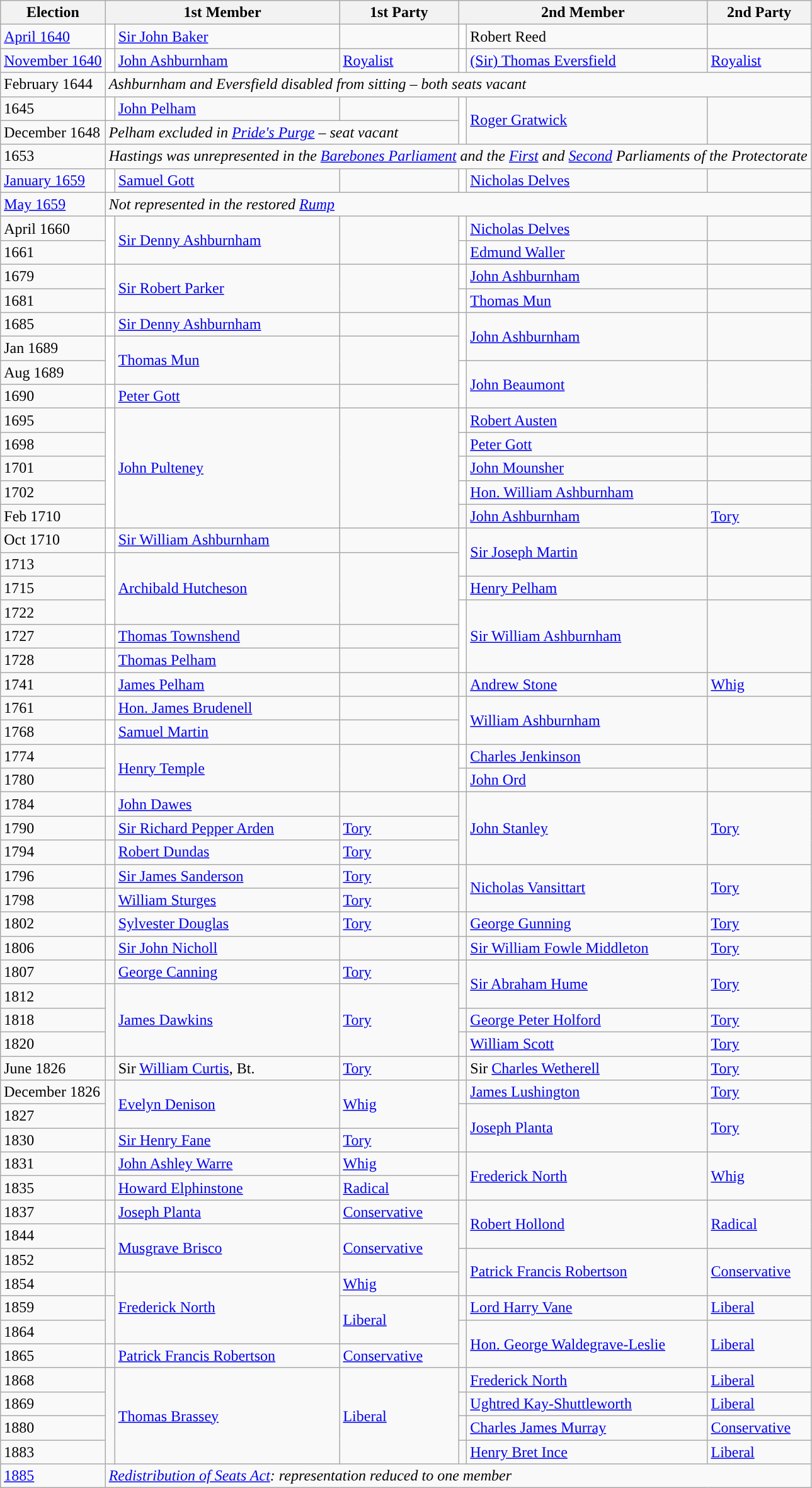<table class="wikitable">
<tr>
<th>Election</th>
<th colspan="2">1st Member</th>
<th>1st Party</th>
<th colspan="2">2nd Member</th>
<th>2nd Party</th>
</tr>
<tr>
<td><a href='#'>April 1640</a></td>
<td style="color:inherit;background-color: white"></td>
<td><a href='#'>Sir John Baker</a></td>
<td></td>
<td style="color:inherit;background-color: white"></td>
<td>Robert Reed</td>
<td></td>
</tr>
<tr>
<td><a href='#'>November 1640</a></td>
<td style="color:inherit;background-color: white"></td>
<td><a href='#'>John Ashburnham</a></td>
<td><a href='#'>Royalist</a></td>
<td style="color:inherit;background-color: white"></td>
<td><a href='#'>(Sir) Thomas Eversfield</a></td>
<td><a href='#'>Royalist</a></td>
</tr>
<tr>
<td>February 1644</td>
<td colspan="6"><em>Ashburnham and Eversfield disabled from sitting – both seats vacant</em></td>
</tr>
<tr>
<td>1645</td>
<td style="color:inherit;background-color: white"></td>
<td><a href='#'>John Pelham</a></td>
<td></td>
<td rowspan="2" style="color:inherit;background-color: white"></td>
<td rowspan="2"><a href='#'>Roger Gratwick</a></td>
<td rowspan="2"></td>
</tr>
<tr>
<td>December 1648</td>
<td colspan="3"><em>Pelham excluded in <a href='#'>Pride's Purge</a> – seat vacant</em></td>
</tr>
<tr>
<td>1653</td>
<td colspan="6"><em>Hastings was unrepresented in the <a href='#'>Barebones Parliament</a> and the <a href='#'>First</a> and <a href='#'>Second</a> Parliaments of the Protectorate</em></td>
</tr>
<tr>
<td><a href='#'>January 1659</a></td>
<td style="color:inherit;background-color: white"></td>
<td><a href='#'>Samuel Gott</a></td>
<td></td>
<td style="color:inherit;background-color: white"></td>
<td><a href='#'>Nicholas Delves</a></td>
<td></td>
</tr>
<tr>
<td><a href='#'>May 1659</a></td>
<td colspan="6"><em>Not represented in the restored <a href='#'>Rump</a></em></td>
</tr>
<tr>
<td>April 1660</td>
<td rowspan="2" style="color:inherit;background-color: white"></td>
<td rowspan="2"><a href='#'>Sir Denny Ashburnham</a>	</td>
<td rowspan="2"></td>
<td style="color:inherit;background-color: white"></td>
<td><a href='#'>Nicholas Delves</a>	</td>
<td></td>
</tr>
<tr>
<td>1661</td>
<td style="color:inherit;background-color: white"></td>
<td><a href='#'>Edmund Waller</a>	</td>
<td></td>
</tr>
<tr>
<td>1679</td>
<td rowspan="2" style="color:inherit;background-color: white"></td>
<td rowspan="2"><a href='#'>Sir Robert Parker</a>	</td>
<td rowspan="2"></td>
<td style="color:inherit;background-color: white"></td>
<td><a href='#'>John Ashburnham</a>	</td>
<td></td>
</tr>
<tr>
<td>1681</td>
<td style="color:inherit;background-color: white"></td>
<td><a href='#'>Thomas Mun</a>	</td>
<td></td>
</tr>
<tr>
<td>1685</td>
<td style="color:inherit;background-color: white"></td>
<td><a href='#'>Sir Denny Ashburnham</a>	</td>
<td></td>
<td rowspan="2" style="color:inherit;background-color: white"></td>
<td rowspan="2"><a href='#'>John Ashburnham</a>	</td>
<td rowspan="2"></td>
</tr>
<tr>
<td>Jan 1689</td>
<td rowspan="2" style="color:inherit;background-color: white"></td>
<td rowspan="2"><a href='#'>Thomas Mun</a>	</td>
<td rowspan="2"></td>
</tr>
<tr>
<td>Aug 1689</td>
<td rowspan="2" style="color:inherit;background-color: white"></td>
<td rowspan="2"><a href='#'>John Beaumont</a>	</td>
<td rowspan="2"></td>
</tr>
<tr>
<td>1690</td>
<td style="color:inherit;background-color: white"></td>
<td><a href='#'>Peter Gott</a>	</td>
<td></td>
</tr>
<tr>
<td>1695</td>
<td rowspan="5" style="color:inherit;background-color: white"></td>
<td rowspan="5"><a href='#'>John Pulteney</a>	</td>
<td rowspan="5"></td>
<td style="color:inherit;background-color: white"></td>
<td><a href='#'>Robert Austen</a>	</td>
<td></td>
</tr>
<tr>
<td>1698</td>
<td style="color:inherit;background-color: white"></td>
<td><a href='#'>Peter Gott</a>	</td>
<td></td>
</tr>
<tr>
<td>1701</td>
<td style="color:inherit;background-color: white"></td>
<td><a href='#'>John Mounsher</a>	</td>
<td></td>
</tr>
<tr>
<td>1702</td>
<td style="color:inherit;background-color: white"></td>
<td><a href='#'>Hon. William Ashburnham</a>	</td>
<td></td>
</tr>
<tr>
<td>Feb 1710</td>
<td style="color:inherit;background-color: "></td>
<td><a href='#'>John Ashburnham</a>	</td>
<td><a href='#'>Tory</a></td>
</tr>
<tr>
<td>Oct 1710</td>
<td style="color:inherit;background-color: white"></td>
<td><a href='#'>Sir William Ashburnham</a>	</td>
<td></td>
<td rowspan="2" style="color:inherit;background-color: white"></td>
<td rowspan="2"><a href='#'>Sir Joseph Martin</a>	</td>
<td rowspan="2"></td>
</tr>
<tr>
<td>1713</td>
<td rowspan="3" style="color:inherit;background-color: white"></td>
<td rowspan="3"><a href='#'>Archibald Hutcheson</a>	</td>
<td rowspan="3"></td>
</tr>
<tr>
<td>1715</td>
<td style="color:inherit;background-color: white"></td>
<td><a href='#'>Henry Pelham</a>	</td>
<td></td>
</tr>
<tr>
<td>1722</td>
<td rowspan="3" style="color:inherit;background-color: white"></td>
<td rowspan="3"><a href='#'>Sir William Ashburnham</a>	</td>
<td rowspan="3"></td>
</tr>
<tr>
<td>1727</td>
<td style="color:inherit;background-color: white"></td>
<td><a href='#'>Thomas Townshend</a>	</td>
<td></td>
</tr>
<tr>
<td>1728</td>
<td style="color:inherit;background-color: white"></td>
<td><a href='#'>Thomas Pelham</a>	</td>
<td></td>
</tr>
<tr>
<td>1741</td>
<td style="color:inherit;background-color: white"></td>
<td><a href='#'>James Pelham</a>	</td>
<td></td>
<td style="color:inherit;background-color: "></td>
<td><a href='#'>Andrew Stone</a>	</td>
<td><a href='#'>Whig</a></td>
</tr>
<tr>
<td>1761</td>
<td style="color:inherit;background-color: white"></td>
<td><a href='#'>Hon. James Brudenell</a>	</td>
<td></td>
<td rowspan="2" style="color:inherit;background-color: white"></td>
<td rowspan="2"><a href='#'>William Ashburnham</a>	</td>
<td rowspan="2"></td>
</tr>
<tr>
<td>1768</td>
<td style="color:inherit;background-color: white"></td>
<td><a href='#'>Samuel Martin</a>	</td>
<td></td>
</tr>
<tr>
<td>1774</td>
<td rowspan="2" style="color:inherit;background-color: white"></td>
<td rowspan="2"><a href='#'>Henry Temple</a>	</td>
<td rowspan="2"></td>
<td style="color:inherit;background-color: white"></td>
<td><a href='#'>Charles Jenkinson</a>	</td>
<td></td>
</tr>
<tr>
<td>1780</td>
<td style="color:inherit;background-color: white"></td>
<td><a href='#'>John Ord</a>	</td>
<td></td>
</tr>
<tr>
<td>1784</td>
<td style="color:inherit;background-color: white"></td>
<td><a href='#'>John Dawes</a> </td>
<td></td>
<td rowspan="3" style="color:inherit;background-color: "></td>
<td rowspan="3"><a href='#'>John Stanley</a>	</td>
<td rowspan="3"><a href='#'>Tory</a></td>
</tr>
<tr>
<td>1790</td>
<td style="color:inherit;background-color: "></td>
<td><a href='#'>Sir Richard Pepper Arden</a>	</td>
<td><a href='#'>Tory</a></td>
</tr>
<tr>
<td>1794</td>
<td style="color:inherit;background-color: "></td>
<td><a href='#'>Robert Dundas</a>	</td>
<td><a href='#'>Tory</a></td>
</tr>
<tr>
<td>1796</td>
<td style="color:inherit;background-color: "></td>
<td><a href='#'>Sir James Sanderson</a>	</td>
<td><a href='#'>Tory</a></td>
<td rowspan="2" style="color:inherit;background-color: "></td>
<td rowspan="2"><a href='#'>Nicholas Vansittart</a>	</td>
<td rowspan="2"><a href='#'>Tory</a></td>
</tr>
<tr>
<td>1798</td>
<td style="color:inherit;background-color: "></td>
<td><a href='#'>William Sturges</a>	</td>
<td><a href='#'>Tory</a></td>
</tr>
<tr>
<td>1802</td>
<td style="color:inherit;background-color: "></td>
<td><a href='#'>Sylvester Douglas</a>	</td>
<td><a href='#'>Tory</a></td>
<td style="color:inherit;background-color: "></td>
<td><a href='#'>George Gunning</a>	</td>
<td><a href='#'>Tory</a></td>
</tr>
<tr>
<td>1806</td>
<td style="color:inherit;background-color: "></td>
<td><a href='#'>Sir John Nicholl</a>	</td>
<td></td>
<td style="color:inherit;background-color: "></td>
<td><a href='#'>Sir William Fowle Middleton</a>	</td>
<td><a href='#'>Tory</a></td>
</tr>
<tr>
<td>1807</td>
<td style="color:inherit;background-color: "></td>
<td><a href='#'>George Canning</a>	</td>
<td><a href='#'>Tory</a></td>
<td rowspan="2" style="color:inherit;background-color: "></td>
<td rowspan="2"><a href='#'>Sir Abraham Hume</a>	</td>
<td rowspan="2"><a href='#'>Tory</a></td>
</tr>
<tr>
<td>1812</td>
<td rowspan="3" style="color:inherit;background-color: "></td>
<td rowspan="3"><a href='#'>James Dawkins</a>	</td>
<td rowspan="3"><a href='#'>Tory</a></td>
</tr>
<tr>
<td>1818</td>
<td style="color:inherit;background-color: "></td>
<td><a href='#'>George Peter Holford</a>	</td>
<td><a href='#'>Tory</a></td>
</tr>
<tr>
<td>1820</td>
<td style="color:inherit;background-color: "></td>
<td><a href='#'>William Scott</a>	</td>
<td><a href='#'>Tory</a></td>
</tr>
<tr>
<td>June 1826</td>
<td style="color:inherit;background-color: "></td>
<td>Sir <a href='#'>William Curtis</a>, Bt.	</td>
<td><a href='#'>Tory</a></td>
<td style="color:inherit;background-color: "></td>
<td>Sir <a href='#'>Charles Wetherell</a>	</td>
<td><a href='#'>Tory</a></td>
</tr>
<tr>
<td>December 1826</td>
<td rowspan="2" style="color:inherit;background-color: "></td>
<td rowspan="2"><a href='#'>Evelyn Denison</a>	</td>
<td rowspan="2"><a href='#'>Whig</a></td>
<td style="color:inherit;background-color: "></td>
<td><a href='#'>James Lushington</a>	</td>
<td><a href='#'>Tory</a></td>
</tr>
<tr>
<td>1827</td>
<td rowspan="2" style="color:inherit;background-color: "></td>
<td rowspan="2"><a href='#'>Joseph Planta</a>	</td>
<td rowspan="2"><a href='#'>Tory</a></td>
</tr>
<tr>
<td>1830</td>
<td style="color:inherit;background-color: "></td>
<td><a href='#'>Sir Henry Fane</a>	</td>
<td><a href='#'>Tory</a></td>
</tr>
<tr>
<td>1831</td>
<td style="color:inherit;background-color: "></td>
<td><a href='#'>John Ashley Warre</a>	</td>
<td><a href='#'>Whig</a></td>
<td rowspan="2" style="color:inherit;background-color: "></td>
<td rowspan="2"><a href='#'>Frederick North</a>	</td>
<td rowspan="2"><a href='#'>Whig</a></td>
</tr>
<tr>
<td>1835</td>
<td style="color:inherit;background-color: "></td>
<td><a href='#'>Howard Elphinstone</a>	</td>
<td><a href='#'>Radical</a></td>
</tr>
<tr>
<td>1837</td>
<td style="color:inherit;background-color: "></td>
<td><a href='#'>Joseph Planta</a>	</td>
<td><a href='#'>Conservative</a></td>
<td rowspan="2" style="color:inherit;background-color: "></td>
<td rowspan="2"><a href='#'>Robert Hollond</a>	</td>
<td rowspan="2"><a href='#'>Radical</a></td>
</tr>
<tr>
<td>1844</td>
<td rowspan="2" style="color:inherit;background-color: "></td>
<td rowspan="2"><a href='#'>Musgrave Brisco</a>	</td>
<td rowspan="2"><a href='#'>Conservative</a></td>
</tr>
<tr>
<td>1852</td>
<td rowspan="2" style="color:inherit;background-color: "></td>
<td rowspan="2"><a href='#'>Patrick Francis Robertson</a>	</td>
<td rowspan="2"><a href='#'>Conservative</a></td>
</tr>
<tr>
<td>1854</td>
<td style="color:inherit;background-color: "></td>
<td rowspan="3"><a href='#'>Frederick North</a>	</td>
<td><a href='#'>Whig</a></td>
</tr>
<tr>
<td>1859</td>
<td rowspan="2" style="color:inherit;background-color: "></td>
<td rowspan="2"><a href='#'>Liberal</a></td>
<td style="color:inherit;background-color: "></td>
<td><a href='#'>Lord Harry Vane</a>	</td>
<td><a href='#'>Liberal</a></td>
</tr>
<tr>
<td>1864</td>
<td rowspan="2" style="color:inherit;background-color: "></td>
<td rowspan="2"><a href='#'>Hon. George Waldegrave-Leslie</a>	</td>
<td rowspan="2"><a href='#'>Liberal</a></td>
</tr>
<tr>
<td>1865</td>
<td style="color:inherit;background-color: "></td>
<td><a href='#'>Patrick Francis Robertson</a>	</td>
<td><a href='#'>Conservative</a></td>
</tr>
<tr>
<td>1868</td>
<td rowspan="4" style="color:inherit;background-color: "></td>
<td rowspan="4"><a href='#'>Thomas Brassey</a>	</td>
<td rowspan="4"><a href='#'>Liberal</a></td>
<td style="color:inherit;background-color: "></td>
<td><a href='#'>Frederick North</a>	</td>
<td><a href='#'>Liberal</a></td>
</tr>
<tr>
<td>1869</td>
<td style="color:inherit;background-color: "></td>
<td><a href='#'>Ughtred Kay-Shuttleworth</a>	</td>
<td><a href='#'>Liberal</a></td>
</tr>
<tr>
<td>1880</td>
<td style="color:inherit;background-color: "></td>
<td><a href='#'>Charles James Murray</a>	</td>
<td><a href='#'>Conservative</a></td>
</tr>
<tr>
<td>1883</td>
<td style="color:inherit;background-color: "></td>
<td><a href='#'>Henry Bret Ince</a>	</td>
<td><a href='#'>Liberal</a></td>
</tr>
<tr>
<td><a href='#'>1885</a></td>
<td colspan="6"><em><a href='#'>Redistribution of Seats Act</a>: representation reduced to one member</em></td>
</tr>
</table>
